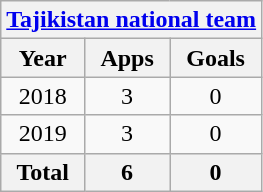<table class="wikitable" style="text-align:center">
<tr>
<th colspan=3><a href='#'>Tajikistan national team</a></th>
</tr>
<tr>
<th>Year</th>
<th>Apps</th>
<th>Goals</th>
</tr>
<tr>
<td>2018</td>
<td>3</td>
<td>0</td>
</tr>
<tr>
<td>2019</td>
<td>3</td>
<td>0</td>
</tr>
<tr>
<th>Total</th>
<th>6</th>
<th>0</th>
</tr>
</table>
